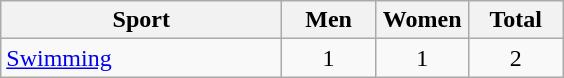<table class="wikitable sortable" style="text-align:center;">
<tr>
<th width="180">Sport</th>
<th width="55">Men</th>
<th width="55">Women</th>
<th width="55">Total</th>
</tr>
<tr>
<td align="left"><a href='#'>Swimming</a></td>
<td>1</td>
<td>1</td>
<td>2</td>
</tr>
</table>
